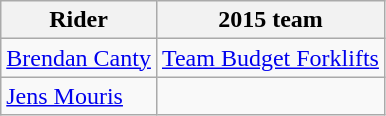<table class="wikitable">
<tr>
<th>Rider</th>
<th>2015 team</th>
</tr>
<tr>
<td><a href='#'>Brendan Canty</a></td>
<td><a href='#'>Team Budget Forklifts</a></td>
</tr>
<tr>
<td><a href='#'>Jens Mouris</a></td>
<td></td>
</tr>
</table>
